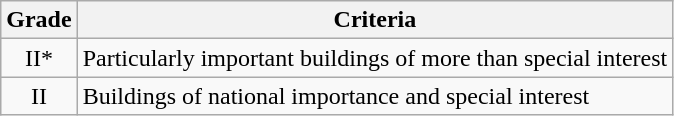<table class="wikitable">
<tr>
<th>Grade</th>
<th>Criteria</th>
</tr>
<tr>
<td align="center" >II*</td>
<td>Particularly important buildings of more than special interest</td>
</tr>
<tr>
<td align="center" >II</td>
<td>Buildings of national importance and special interest</td>
</tr>
</table>
